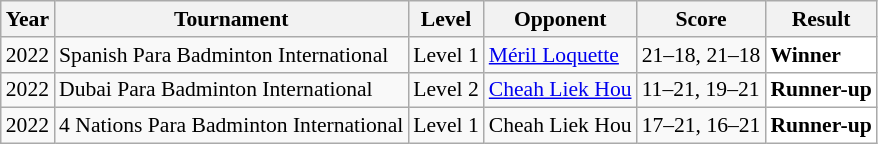<table class="sortable wikitable" style="font-size: 90%;">
<tr>
<th>Year</th>
<th>Tournament</th>
<th>Level</th>
<th>Opponent</th>
<th>Score</th>
<th>Result</th>
</tr>
<tr>
<td align="center">2022</td>
<td align="left">Spanish Para Badminton International</td>
<td align="left">Level 1</td>
<td align="left"> <a href='#'>Méril Loquette</a></td>
<td align="left">21–18, 21–18</td>
<td style="text-align:left; background:white"> <strong>Winner</strong></td>
</tr>
<tr>
<td align="center">2022</td>
<td align="left">Dubai Para Badminton International</td>
<td align="left">Level 2</td>
<td align="left"> <a href='#'>Cheah Liek Hou</a></td>
<td align="left">11–21, 19–21</td>
<td style="text-align:left; background:white"> <strong>Runner-up</strong></td>
</tr>
<tr>
<td align="center">2022</td>
<td align="left">4 Nations Para Badminton International</td>
<td align="left">Level 1</td>
<td align="left"> Cheah Liek Hou</td>
<td align="left">17–21, 16–21</td>
<td style="text-align:left; background:white"> <strong>Runner-up</strong></td>
</tr>
</table>
